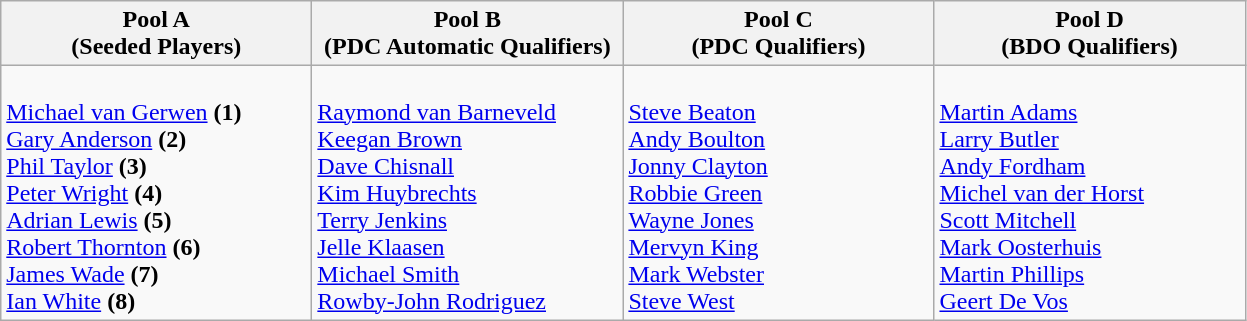<table class="wikitable">
<tr>
<th width=200>Pool A<br>(Seeded Players)</th>
<th width=200>Pool B<br>(PDC Automatic Qualifiers)</th>
<th width=200>Pool C<br>(PDC Qualifiers)</th>
<th width=200>Pool D<br>(BDO Qualifiers)</th>
</tr>
<tr>
<td valign="top"><br> <a href='#'>Michael van Gerwen</a> <strong>(1)</strong><br>
 <a href='#'>Gary Anderson</a> <strong>(2)</strong><br>
 <a href='#'>Phil Taylor</a> <strong>(3)</strong><br>
 <a href='#'>Peter Wright</a> <strong>(4)</strong><br>
 <a href='#'>Adrian Lewis</a> <strong>(5)</strong><br>
 <a href='#'>Robert Thornton</a> <strong>(6)</strong><br>
 <a href='#'>James Wade</a> <strong>(7)</strong><br>
 <a href='#'>Ian White</a> <strong>(8)</strong></td>
<td valign="top"><br> <a href='#'>Raymond van Barneveld</a><br>
 <a href='#'>Keegan Brown</a><br>
 <a href='#'>Dave Chisnall</a><br>
 <a href='#'>Kim Huybrechts</a><br>
 <a href='#'>Terry Jenkins</a><br>
 <a href='#'>Jelle Klaasen</a><br>
 <a href='#'>Michael Smith</a><br>
 <a href='#'>Rowby-John Rodriguez</a></td>
<td valign="top"><br> <a href='#'>Steve Beaton</a><br>
 <a href='#'>Andy Boulton</a><br>
 <a href='#'>Jonny Clayton</a><br>
 <a href='#'>Robbie Green</a><br>
 <a href='#'>Wayne Jones</a><br>
 <a href='#'>Mervyn King</a><br>
 <a href='#'>Mark Webster</a><br>
 <a href='#'>Steve West</a></td>
<td valign="top"><br> <a href='#'>Martin Adams</a><br>
 <a href='#'>Larry Butler</a><br>
 <a href='#'>Andy Fordham</a><br>
 <a href='#'>Michel van der Horst</a><br>
 <a href='#'>Scott Mitchell</a><br>
 <a href='#'>Mark Oosterhuis</a><br>
 <a href='#'>Martin Phillips</a><br>
 <a href='#'>Geert De Vos</a></td>
</tr>
</table>
